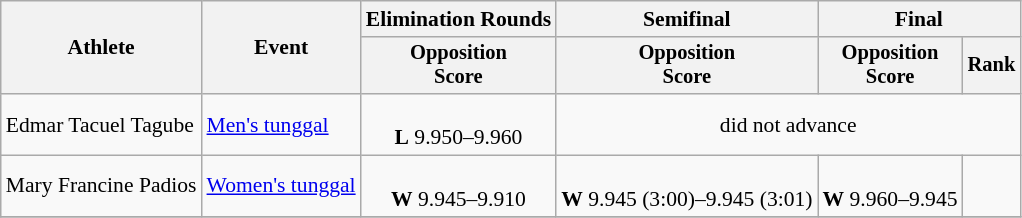<table class=wikitable style="font-size:90%; text-align:center">
<tr>
<th rowspan="2">Athlete</th>
<th rowspan="2">Event</th>
<th>Elimination Rounds</th>
<th>Semifinal</th>
<th colspan="2">Final</th>
</tr>
<tr style="font-size:95%", align="center">
<th>Opposition<br>Score</th>
<th>Opposition<br>Score</th>
<th>Opposition<br>Score</th>
<th>Rank</th>
</tr>
<tr align="center">
<td align=left>Edmar Tacuel Tagube</td>
<td align=left><a href='#'>Men's tunggal</a></td>
<td><br><strong>L</strong> 9.950–9.960</td>
<td colspan="3">did not advance</td>
</tr>
<tr>
<td align=left>Mary Francine Padios</td>
<td align=left><a href='#'>Women's tunggal</a></td>
<td><br><strong>W</strong> 9.945–9.910</td>
<td><br><strong>W</strong> 9.945 (3:00)–9.945 (3:01)</td>
<td><br><strong>W</strong> 9.960–9.945</td>
<td></td>
</tr>
<tr>
</tr>
</table>
